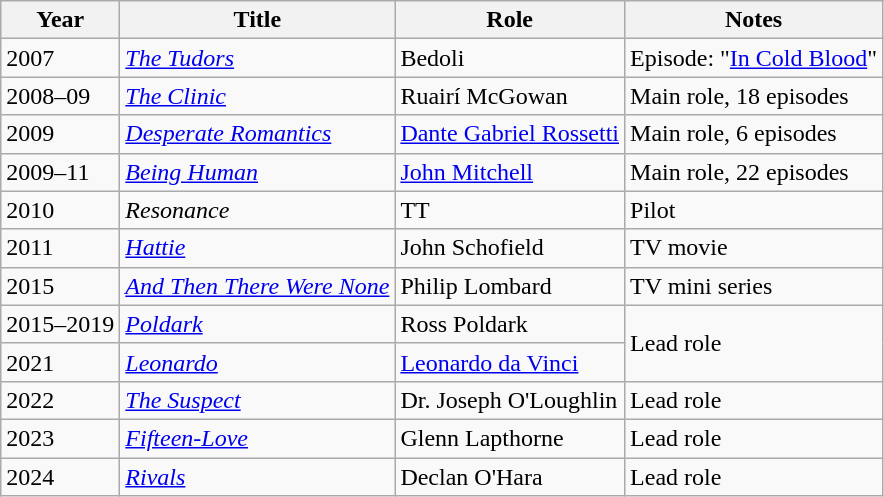<table class="wikitable sortable">
<tr>
<th>Year</th>
<th>Title</th>
<th>Role</th>
<th class="unsortable">Notes</th>
</tr>
<tr>
<td>2007</td>
<td><em><a href='#'>The Tudors</a></em></td>
<td>Bedoli</td>
<td>Episode: "<a href='#'>In Cold Blood</a>"</td>
</tr>
<tr>
<td>2008–09</td>
<td><em><a href='#'>The Clinic</a></em></td>
<td>Ruairí McGowan</td>
<td>Main role, 18 episodes</td>
</tr>
<tr>
<td>2009</td>
<td><em><a href='#'>Desperate Romantics</a></em></td>
<td><a href='#'>Dante Gabriel Rossetti</a></td>
<td>Main role, 6 episodes</td>
</tr>
<tr>
<td>2009–11</td>
<td><em><a href='#'>Being Human</a></em></td>
<td><a href='#'>John Mitchell</a></td>
<td>Main role, 22 episodes</td>
</tr>
<tr>
<td>2010</td>
<td><em>Resonance</em></td>
<td>TT</td>
<td>Pilot</td>
</tr>
<tr>
<td>2011</td>
<td><em><a href='#'>Hattie</a></em></td>
<td>John Schofield</td>
<td>TV movie</td>
</tr>
<tr>
<td>2015</td>
<td><em><a href='#'>And Then There Were None</a></em></td>
<td>Philip Lombard</td>
<td>TV mini series</td>
</tr>
<tr>
<td>2015–2019</td>
<td><em><a href='#'>Poldark</a></em></td>
<td>Ross Poldark</td>
<td rowspan="2">Lead role</td>
</tr>
<tr>
<td>2021</td>
<td><em><a href='#'>Leonardo</a></em></td>
<td><a href='#'>Leonardo da Vinci</a></td>
</tr>
<tr>
<td>2022</td>
<td><em><a href='#'>The Suspect</a></em></td>
<td>Dr. Joseph O'Loughlin</td>
<td>Lead role</td>
</tr>
<tr>
<td>2023</td>
<td><em><a href='#'>Fifteen-Love</a></em></td>
<td>Glenn Lapthorne</td>
<td>Lead role</td>
</tr>
<tr>
<td>2024</td>
<td><em><a href='#'>Rivals</a></em></td>
<td>Declan O'Hara</td>
<td>Lead role</td>
</tr>
</table>
